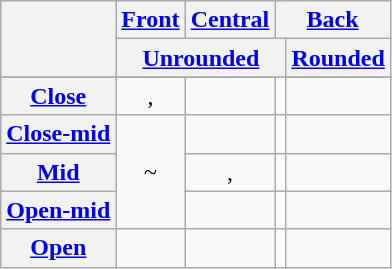<table class="wikitable">
<tr>
<th rowspan="2"></th>
<th><a href='#'>Front</a></th>
<th><a href='#'>Central</a></th>
<th colspan="2"><a href='#'>Back</a></th>
</tr>
<tr>
<th colspan="3"><a href='#'>Unrounded</a></th>
<th><a href='#'>Rounded</a></th>
</tr>
<tr>
</tr>
<tr align=center>
<th><a href='#'>Close</a></th>
<td> , </td>
<td></td>
<td> </td>
<td> </td>
</tr>
<tr align=center>
<th><a href='#'>Close-mid</a></th>
<td rowspan="3">~ </td>
<td></td>
<td></td>
<td> </td>
</tr>
<tr align=center>
<th><a href='#'>Mid</a></th>
<td> , </td>
<td></td>
<td></td>
</tr>
<tr align=center>
<th><a href='#'>Open-mid</a></th>
<td></td>
<td></td>
<td> </td>
</tr>
<tr align=center>
<th><a href='#'>Open</a></th>
<td></td>
<td> </td>
<td></td>
<td></td>
</tr>
</table>
